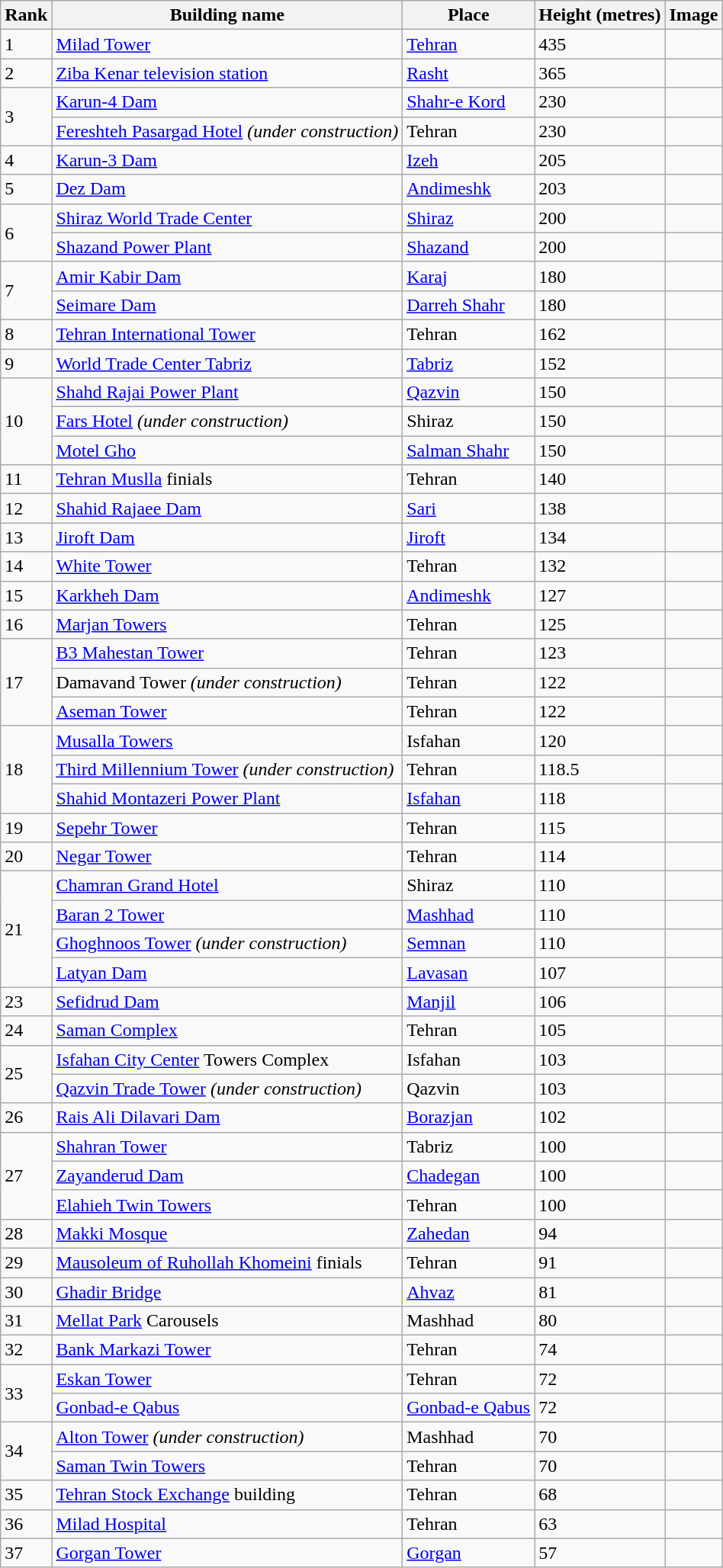<table class="wikitable sortable">
<tr>
<th>Rank</th>
<th>Building name</th>
<th>Place</th>
<th>Height (metres)</th>
<th>Image</th>
</tr>
<tr>
<td>1</td>
<td><a href='#'>Milad Tower</a></td>
<td><a href='#'>Tehran</a></td>
<td>435</td>
<td></td>
</tr>
<tr>
<td>2</td>
<td><a href='#'>Ziba Kenar television station</a></td>
<td><a href='#'>Rasht</a></td>
<td>365</td>
<td></td>
</tr>
<tr>
<td rowspan="2">3</td>
<td><a href='#'>Karun-4 Dam</a></td>
<td><a href='#'>Shahr-e Kord</a></td>
<td>230</td>
<td></td>
</tr>
<tr>
<td><a href='#'>Fereshteh Pasargad Hotel</a> <em>(under construction)</em></td>
<td>Tehran</td>
<td>230</td>
<td></td>
</tr>
<tr>
<td>4</td>
<td><a href='#'>Karun-3 Dam</a></td>
<td><a href='#'>Izeh</a></td>
<td>205</td>
<td></td>
</tr>
<tr>
<td>5</td>
<td><a href='#'>Dez Dam</a></td>
<td><a href='#'>Andimeshk</a></td>
<td>203</td>
<td></td>
</tr>
<tr>
<td rowspan="2">6</td>
<td><a href='#'>Shiraz World Trade Center</a></td>
<td><a href='#'>Shiraz</a></td>
<td>200</td>
<td></td>
</tr>
<tr>
<td><a href='#'>Shazand Power Plant</a></td>
<td><a href='#'>Shazand</a></td>
<td>200</td>
<td></td>
</tr>
<tr>
<td rowspan="2">7</td>
<td><a href='#'>Amir Kabir Dam</a></td>
<td><a href='#'>Karaj</a></td>
<td>180</td>
<td></td>
</tr>
<tr>
<td><a href='#'>Seimare Dam</a></td>
<td><a href='#'>Darreh Shahr</a></td>
<td>180</td>
<td></td>
</tr>
<tr>
<td>8</td>
<td><a href='#'>Tehran International Tower</a></td>
<td>Tehran</td>
<td>162</td>
<td></td>
</tr>
<tr>
<td>9</td>
<td><a href='#'>World Trade Center Tabriz</a></td>
<td><a href='#'>Tabriz</a></td>
<td>152</td>
<td></td>
</tr>
<tr>
<td rowspan="3">10</td>
<td><a href='#'>Shahd Rajai Power Plant</a></td>
<td><a href='#'>Qazvin</a></td>
<td>150</td>
<td></td>
</tr>
<tr>
<td><a href='#'>Fars Hotel</a> <em>(under construction)</em></td>
<td>Shiraz</td>
<td>150</td>
<td></td>
</tr>
<tr>
<td><a href='#'>Motel Gho</a></td>
<td><a href='#'>Salman Shahr</a></td>
<td>150</td>
<td></td>
</tr>
<tr>
<td>11</td>
<td><a href='#'>Tehran Muslla</a> finials</td>
<td>Tehran</td>
<td>140</td>
<td></td>
</tr>
<tr>
<td>12</td>
<td><a href='#'>Shahid Rajaee Dam</a></td>
<td><a href='#'>Sari</a></td>
<td>138</td>
<td></td>
</tr>
<tr>
<td>13</td>
<td><a href='#'>Jiroft Dam</a></td>
<td><a href='#'>Jiroft</a></td>
<td>134</td>
<td></td>
</tr>
<tr>
<td>14</td>
<td><a href='#'>White Tower</a></td>
<td>Tehran</td>
<td>132</td>
<td></td>
</tr>
<tr>
<td>15</td>
<td><a href='#'>Karkheh Dam</a></td>
<td><a href='#'>Andimeshk</a></td>
<td>127</td>
<td></td>
</tr>
<tr>
<td>16</td>
<td><a href='#'>Marjan Towers</a></td>
<td>Tehran</td>
<td>125</td>
<td></td>
</tr>
<tr>
<td rowspan="3">17</td>
<td><a href='#'>B3 Mahestan Tower</a></td>
<td>Tehran</td>
<td>123</td>
<td></td>
</tr>
<tr>
<td>Damavand Tower <em>(under construction)</em></td>
<td>Tehran</td>
<td>122</td>
<td></td>
</tr>
<tr>
<td><a href='#'>Aseman Tower</a></td>
<td>Tehran</td>
<td>122</td>
<td></td>
</tr>
<tr>
<td rowspan="3">18</td>
<td><a href='#'>Musalla Towers</a></td>
<td>Isfahan</td>
<td>120</td>
<td></td>
</tr>
<tr>
<td><a href='#'>Third Millennium Tower</a> <em>(under construction)</em></td>
<td>Tehran</td>
<td>118.5</td>
<td></td>
</tr>
<tr>
<td><a href='#'>Shahid Montazeri Power Plant</a></td>
<td><a href='#'>Isfahan</a></td>
<td>118</td>
<td></td>
</tr>
<tr>
<td>19</td>
<td><a href='#'>Sepehr Tower</a></td>
<td>Tehran</td>
<td>115</td>
<td></td>
</tr>
<tr>
<td>20</td>
<td><a href='#'>Negar Tower</a></td>
<td>Tehran</td>
<td>114</td>
<td></td>
</tr>
<tr>
<td rowspan="4">21</td>
<td><a href='#'>Chamran Grand Hotel</a></td>
<td>Shiraz</td>
<td>110</td>
<td></td>
</tr>
<tr>
<td><a href='#'>Baran 2 Tower</a></td>
<td><a href='#'>Mashhad</a></td>
<td>110</td>
<td></td>
</tr>
<tr>
<td><a href='#'>Ghoghnoos Tower</a> <em>(under construction)</em></td>
<td><a href='#'>Semnan</a></td>
<td>110</td>
<td></td>
</tr>
<tr>
<td><a href='#'>Latyan Dam</a></td>
<td><a href='#'>Lavasan</a></td>
<td>107</td>
<td></td>
</tr>
<tr>
<td>23</td>
<td><a href='#'>Sefidrud Dam</a></td>
<td><a href='#'>Manjil</a></td>
<td>106</td>
<td></td>
</tr>
<tr>
<td>24</td>
<td><a href='#'>Saman Complex</a></td>
<td>Tehran</td>
<td>105</td>
<td></td>
</tr>
<tr>
<td rowspan="2">25</td>
<td><a href='#'>Isfahan City Center</a> Towers Complex</td>
<td>Isfahan</td>
<td>103</td>
<td></td>
</tr>
<tr>
<td><a href='#'>Qazvin Trade Tower</a> <em>(under construction)</em></td>
<td>Qazvin</td>
<td>103</td>
<td></td>
</tr>
<tr>
<td>26</td>
<td><a href='#'>Rais Ali Dilavari Dam</a></td>
<td><a href='#'>Borazjan</a></td>
<td>102</td>
<td></td>
</tr>
<tr>
<td rowspan="3">27</td>
<td><a href='#'>Shahran Tower</a></td>
<td>Tabriz</td>
<td>100</td>
<td></td>
</tr>
<tr>
<td><a href='#'>Zayanderud Dam</a></td>
<td><a href='#'>Chadegan</a></td>
<td>100</td>
<td></td>
</tr>
<tr>
<td><a href='#'>Elahieh Twin Towers</a></td>
<td>Tehran</td>
<td>100</td>
<td></td>
</tr>
<tr>
<td>28</td>
<td><a href='#'>Makki Mosque</a></td>
<td><a href='#'>Zahedan</a></td>
<td>94</td>
<td></td>
</tr>
<tr>
<td>29</td>
<td><a href='#'>Mausoleum of Ruhollah Khomeini</a> finials</td>
<td>Tehran</td>
<td>91</td>
<td></td>
</tr>
<tr>
<td>30</td>
<td><a href='#'>Ghadir Bridge</a></td>
<td><a href='#'>Ahvaz</a></td>
<td>81</td>
<td></td>
</tr>
<tr>
<td>31</td>
<td><a href='#'>Mellat Park</a> Carousels</td>
<td>Mashhad</td>
<td>80</td>
<td></td>
</tr>
<tr>
<td>32</td>
<td><a href='#'>Bank Markazi Tower</a></td>
<td>Tehran</td>
<td>74</td>
<td></td>
</tr>
<tr>
<td rowspan="2">33</td>
<td><a href='#'>Eskan Tower</a></td>
<td>Tehran</td>
<td>72</td>
<td></td>
</tr>
<tr>
<td><a href='#'>Gonbad-e Qabus</a></td>
<td><a href='#'>Gonbad-e Qabus</a></td>
<td>72</td>
<td></td>
</tr>
<tr>
<td rowspan="2">34</td>
<td><a href='#'>Alton Tower</a> <em>(under construction)</em></td>
<td>Mashhad</td>
<td>70</td>
<td></td>
</tr>
<tr>
<td><a href='#'>Saman Twin Towers</a></td>
<td>Tehran</td>
<td>70</td>
<td></td>
</tr>
<tr>
<td>35</td>
<td><a href='#'>Tehran Stock Exchange</a> building</td>
<td>Tehran</td>
<td>68</td>
<td></td>
</tr>
<tr>
<td>36</td>
<td><a href='#'>Milad Hospital</a></td>
<td>Tehran</td>
<td>63</td>
<td></td>
</tr>
<tr>
<td>37</td>
<td><a href='#'>Gorgan Tower</a></td>
<td><a href='#'>Gorgan</a></td>
<td>57</td>
<td></td>
</tr>
</table>
